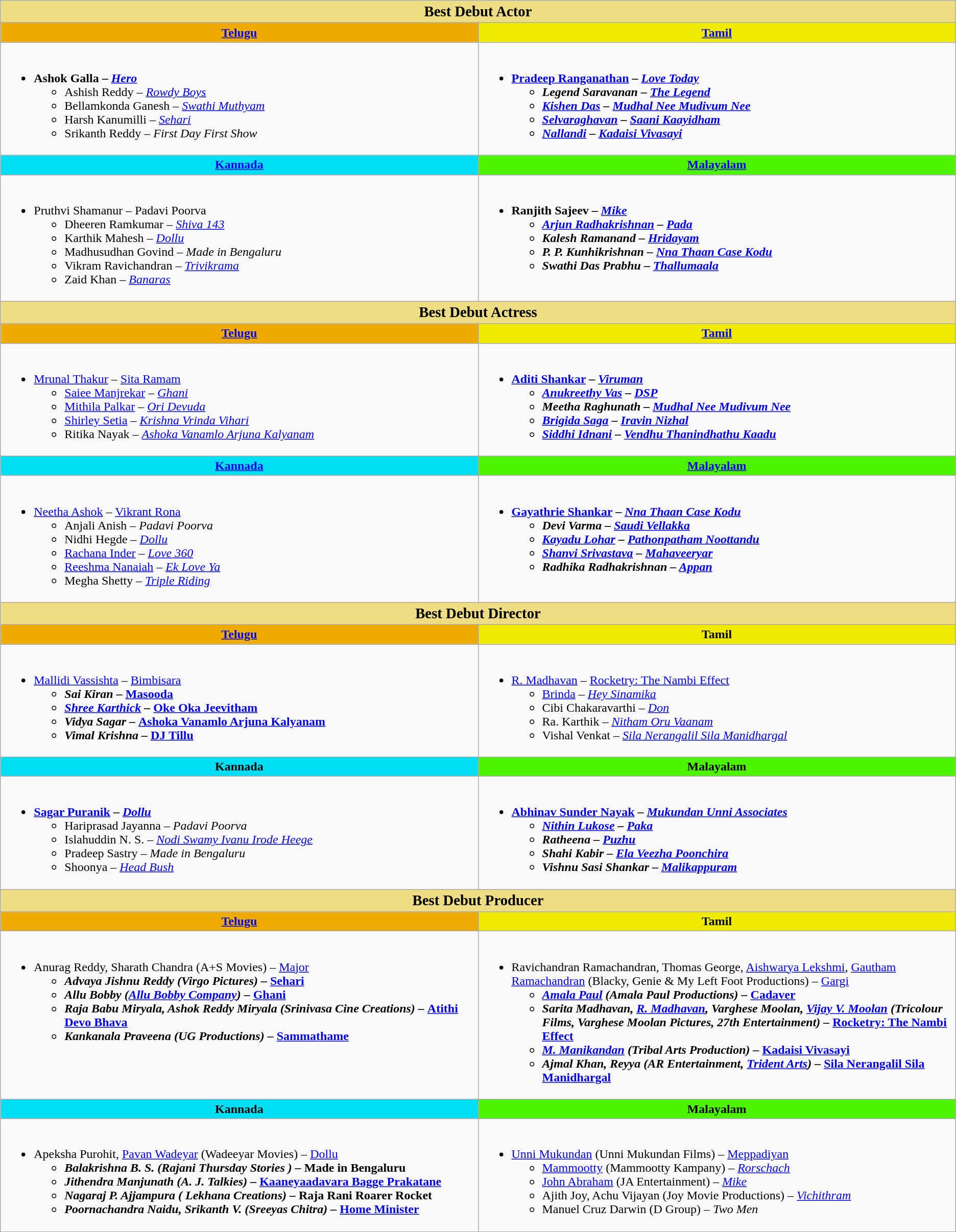<table class="wikitable" |>
<tr>
<th colspan="2" ! style="background:#eedd82; width:3000px; text-align:center;"><big><strong>Best Debut Actor</strong></big></th>
</tr>
<tr>
<th ! style="background:#efac00; width:50%; text-align:center;"><a href='#'>Telugu</a></th>
<th ! style="background:#efeb00; width:50%; text-align:center;"><a href='#'>Tamil</a></th>
</tr>
<tr>
<td valign="top"><br><ul><li><strong>Ashok Galla –</strong> <a href='#'><strong><em>Hero</em></strong></a><ul><li>Ashish Reddy – <em><a href='#'>Rowdy Boys</a></em></li><li>Bellamkonda Ganesh – <a href='#'><em>Swathi Muthyam</em></a></li><li>Harsh Kanumilli – <em><a href='#'>Sehari</a></em></li><li>Srikanth Reddy – <em>First Day First Show</em></li></ul></li></ul></td>
<td valign="top"><br><ul><li><strong><a href='#'>Pradeep Ranganathan</a> – <em><a href='#'>Love Today</a><strong><em><ul><li>Legend Saravanan – <a href='#'></em>The Legend<em></a></li><li><a href='#'>Kishen Das</a> – </em><a href='#'>Mudhal Nee Mudivum Nee</a><em></li><li><a href='#'>Selvaraghavan</a> – </em><a href='#'>Saani Kaayidham</a><em></li><li><a href='#'>Nallandi</a> – </em><a href='#'>Kadaisi Vivasayi</a><em></li></ul></li></ul></td>
</tr>
<tr>
<th ! style="background:#00def3; text-align:center;"><a href='#'>Kannada</a></th>
<th ! style="background:#4df300; text-align:center;"><a href='#'>Malayalam</a></th>
</tr>
<tr>
<td valign="top"><br><ul><li></strong>Pruthvi Shamanur – </em>Padavi Poorva</em></strong><ul><li>Dheeren Ramkumar – <em><a href='#'>Shiva 143</a></em></li><li>Karthik Mahesh – <a href='#'><em>Dollu</em></a></li><li>Madhusudhan Govind – <em>Made in Bengaluru</em></li><li>Vikram Ravichandran – <a href='#'><em>Trivikrama</em></a></li><li>Zaid Khan – <a href='#'><em>Banaras</em></a></li></ul></li></ul></td>
<td valign="top"><br><ul><li><strong>Ranjith Sajeev – <em><a href='#'>Mike</a><strong><em><ul><li><a href='#'>Arjun Radhakrishnan</a> – <a href='#'></em>Pada<em></a></li><li>Kalesh Ramanand – </em><a href='#'>Hridayam</a><em></li><li>P. P. Kunhikrishnan – </em><a href='#'>Nna Thaan Case Kodu</a><em></li><li>Swathi Das Prabhu – </em><a href='#'>Thallumaala</a><em></li></ul></li></ul></td>
</tr>
<tr>
<th colspan="2" ! style="background:#eedd82; text-align:center;"><big></strong>Best Debut Actress<strong></big></th>
</tr>
<tr>
<th ! style="background:#efac00; text-align:center;"><a href='#'>Telugu</a></th>
<th ! style="background:#efeb00; text-align:center;"><a href='#'>Tamil</a></th>
</tr>
<tr>
<td valign="top"><br><ul><li></strong><a href='#'>Mrunal Thakur</a> – </em><a href='#'>Sita Ramam</a></em></strong><ul><li><a href='#'>Saiee Manjrekar</a> – <a href='#'><em>Ghani</em></a></li><li><a href='#'>Mithila Palkar</a> – <em><a href='#'>Ori Devuda</a></em></li><li><a href='#'>Shirley Setia</a> – <em><a href='#'>Krishna Vrinda Vihari</a></em></li><li>Ritika Nayak – <em><a href='#'>Ashoka Vanamlo Arjuna Kalyanam</a></em></li></ul></li></ul></td>
<td valign="top"><br><ul><li><strong><a href='#'>Aditi Shankar</a> – <em><a href='#'>Viruman</a><strong><em><ul><li><a href='#'>Anukreethy Vas</a> – <a href='#'></em>DSP<em></a></li><li>Meetha Raghunath – </em><a href='#'>Mudhal Nee Mudivum Nee</a><em></li><li><a href='#'>Brigida Saga</a> – </em><a href='#'>Iravin Nizhal</a><em></li><li><a href='#'>Siddhi Idnani</a> – </em><a href='#'>Vendhu Thanindhathu Kaadu</a><em></li></ul></li></ul></td>
</tr>
<tr>
<th ! style="background:#00def3; text-align:center;"><a href='#'>Kannada</a></th>
<th ! style="background:#4df300; text-align:center;"><a href='#'>Malayalam</a></th>
</tr>
<tr>
<td valign="top"><br><ul><li></strong><a href='#'>Neetha Ashok</a> – </em><a href='#'>Vikrant Rona</a></em></strong><ul><li>Anjali Anish – <em>Padavi Poorva</em></li><li>Nidhi Hegde – <a href='#'><em>Dollu</em></a></li><li><a href='#'>Rachana Inder</a> – <em><a href='#'>Love 360</a></em></li><li><a href='#'>Reeshma Nanaiah</a> – <em><a href='#'>Ek Love Ya</a></em></li><li>Megha Shetty – <em><a href='#'>Triple Riding</a></em></li></ul></li></ul></td>
<td valign="top"><br><ul><li><strong><a href='#'>Gayathrie Shankar</a> – <em><a href='#'>Nna Thaan Case Kodu</a><strong><em><ul><li>Devi Varma – </em><a href='#'>Saudi Vellakka</a><em></li><li><a href='#'>Kayadu Lohar</a> – </em><a href='#'>Pathonpatham Noottandu</a><em></li><li><a href='#'>Shanvi Srivastava</a> – </em><a href='#'>Mahaveeryar</a><em></li><li>Radhika Radhakrishnan – <a href='#'></em>Appan<em></a></li></ul></li></ul></td>
</tr>
<tr>
<th colspan="2" ! style="background:#eedd82; text-align:center;"><big></strong>Best Debut Director<strong></big></th>
</tr>
<tr>
<th ! style="background:#efac00; text-align:center;"><a href='#'>Telugu</a></th>
<th ! style="background:#efeb00; text-align:center;">Tamil</th>
</tr>
<tr>
<td valign="top"><br><ul><li></strong><a href='#'>Mallidi Vassishta</a><strong> </strong>– <a href='#'></em>Bimbisara<em></a><strong><ul><li>Sai Kiran – </em><a href='#'>Masooda</a><em></li><li><a href='#'>Shree Karthick</a> – </em><a href='#'>Oke Oka Jeevitham</a><em></li><li>Vidya Sagar – </em><a href='#'>Ashoka Vanamlo Arjuna Kalyanam</a><em></li><li>Vimal Krishna – </em><a href='#'>DJ Tillu</a><em></li></ul></li></ul></td>
<td valign="top"><br><ul><li></strong><a href='#'>R. Madhavan</a> – </em><a href='#'>Rocketry: The Nambi Effect</a></em></strong><ul><li><a href='#'>Brinda</a> – <em><a href='#'>Hey Sinamika</a></em></li><li>Cibi Chakaravarthi – <a href='#'><em>Don</em></a></li><li>Ra. Karthik – <em><a href='#'>Nitham Oru Vaanam</a></em></li><li>Vishal Venkat – <a href='#'><em>Sila Nerangalil Sila Manidhargal</em></a></li></ul></li></ul></td>
</tr>
<tr>
<th ! style="background:#00def3; text-align:center;">Kannada</th>
<th ! style="background:#4df300; text-align:center;">Malayalam</th>
</tr>
<tr>
<td valign="top"><br><ul><li><strong><a href='#'>Sagar Puranik</a> – <a href='#'><em>Dollu</em></a></strong><ul><li>Hariprasad Jayanna – <em>Padavi Poorva</em></li><li>Islahuddin N. S. – <em><a href='#'>Nodi Swamy Ivanu Irode Heege</a></em></li><li>Pradeep Sastry – <em>Made in Bengaluru</em></li><li>Shoonya – <em><a href='#'>Head Bush</a></em></li></ul></li></ul></td>
<td><br><ul><li><strong><a href='#'>Abhinav Sunder Nayak</a> – <em><a href='#'>Mukundan Unni Associates</a><strong><em><ul><li><a href='#'>Nithin Lukose</a> – <a href='#'></em>Paka<em></a></li><li>Ratheena – </em><a href='#'>Puzhu</a><em></li><li>Shahi Kabir – </em><a href='#'>Ela Veezha Poonchira</a><em></li><li>Vishnu Sasi Shankar – </em><a href='#'>Malikappuram</a><em></li></ul></li></ul></td>
</tr>
<tr>
<th colspan="2" ! style="background:#eedd82; text-align:center;"><big></strong>Best Debut Producer<strong></big></th>
</tr>
<tr>
<th ! style="background:#efac00; text-align:center;"><a href='#'>Telugu</a></th>
<th ! style="background:#efeb00; text-align:center;">Tamil</th>
</tr>
<tr>
<td valign="top"><br><ul><li></strong>Anurag Reddy, Sharath Chandra (A+S Movies) – <a href='#'></em>Major<em></a><strong><ul><li>Advaya Jishnu Reddy (Virgo Pictures) – </em><a href='#'>Sehari</a><em></li><li>Allu Bobby (<a href='#'>Allu Bobby Company</a>) – <a href='#'></em>Ghani<em></a></li><li>Raja Babu Miryala, Ashok Reddy Miryala (Srinivasa Cine Creations) – <a href='#'></em>Atithi Devo Bhava<em></a></li><li>Kankanala Praveena (UG Productions) – </em><a href='#'>Sammathame</a><em></li></ul></li></ul></td>
<td valign="top"><br><ul><li></strong>Ravichandran Ramachandran, Thomas George, <a href='#'>Aishwarya Lekshmi</a>, <a href='#'>Gautham Ramachandran</a> (Blacky, Genie & My Left Foot Productions) – <a href='#'></em>Gargi<em></a><strong><ul><li><a href='#'>Amala Paul</a> (Amala Paul Productions) – <a href='#'></em>Cadaver<em></a></li><li>Sarita Madhavan, <a href='#'>R. Madhavan</a>, Varghese Moolan, <a href='#'>Vijay V. Moolan</a> (Tricolour Films, Varghese Moolan Pictures, 27th Entertainment) – </em><a href='#'>Rocketry: The Nambi Effect</a><em></li><li><a href='#'>M. Manikandan</a> (Tribal Arts Production) – </em><a href='#'>Kadaisi Vivasayi</a><em></li><li>Ajmal Khan, Reyya (AR Entertainment, <a href='#'>Trident Arts</a>) – <a href='#'></em>Sila Nerangalil Sila Manidhargal<em></a></li></ul></li></ul></td>
</tr>
<tr>
<th ! style="background:#00def3; text-align:center;">Kannada</th>
<th ! style="background:#4df300; text-align:center;">Malayalam</th>
</tr>
<tr>
<td valign="top"><br><ul><li></strong>Apeksha Purohit, <a href='#'>Pavan Wadeyar</a> (Wadeeyar Movies) – <a href='#'></em>Dollu<em></a><strong><ul><li>Balakrishna B. S. (Rajani Thursday Stories ) – </em>Made in Bengaluru<em></li><li>Jithendra Manjunath (A. J. Talkies) – </em><a href='#'>Kaaneyaadavara Bagge Prakatane</a><em></li><li>Nagaraj P. Ajjampura ( Lekhana Creations) – </em>Raja Rani Roarer Rocket<em></li><li>Poornachandra Naidu, Srikanth V. (Sreeyas Chitra) – <a href='#'></em>Home Minister<em></a></li></ul></li></ul></td>
<td><br><ul><li></strong><a href='#'>Unni Mukundan</a><strong> </strong>(Unni Mukundan Films) – </em><a href='#'>Meppadiyan</a></em></strong><ul><li><a href='#'>Mammootty</a> (Mammootty Kampany) – <a href='#'><em>Rorschach</em></a></li><li><a href='#'>John Abraham</a> (JA Entertainment) – <a href='#'><em>Mike</em></a></li><li>Ajith Joy, Achu Vijayan (Joy Movie Productions) – <em><a href='#'>Vichithram</a></em></li><li>Manuel Cruz Darwin (D Group) – <em>Two Men</em></li></ul></li></ul></td>
</tr>
</table>
